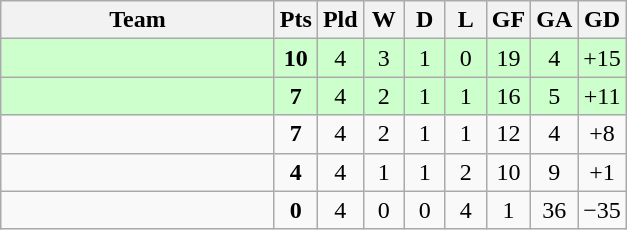<table class=wikitable style="text-align:center">
<tr>
<th width=175>Team</th>
<th width=20>Pts</th>
<th width=20>Pld</th>
<th width=20>W</th>
<th width=20>D</th>
<th width=20>L</th>
<th width=20>GF</th>
<th width=20>GA</th>
<th width=20>GD</th>
</tr>
<tr style="background:#cfc;">
<td align=left></td>
<td><strong>10</strong></td>
<td>4</td>
<td>3</td>
<td>1</td>
<td>0</td>
<td>19</td>
<td>4</td>
<td>+15</td>
</tr>
<tr style="background:#cfc;">
<td align=left></td>
<td><strong>7</strong></td>
<td>4</td>
<td>2</td>
<td>1</td>
<td>1</td>
<td>16</td>
<td>5</td>
<td>+11</td>
</tr>
<tr>
<td align=left></td>
<td><strong>7</strong></td>
<td>4</td>
<td>2</td>
<td>1</td>
<td>1</td>
<td>12</td>
<td>4</td>
<td>+8</td>
</tr>
<tr>
<td align=left></td>
<td><strong>4</strong></td>
<td>4</td>
<td>1</td>
<td>1</td>
<td>2</td>
<td>10</td>
<td>9</td>
<td>+1</td>
</tr>
<tr>
<td align=left></td>
<td><strong>0</strong></td>
<td>4</td>
<td>0</td>
<td>0</td>
<td>4</td>
<td>1</td>
<td>36</td>
<td>−35</td>
</tr>
</table>
